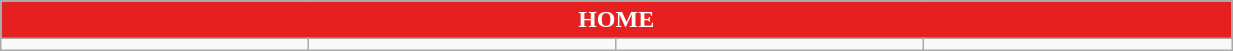<table class="wikitable collapsible collapsed" style="width:65%">
<tr>
<th colspan=6 ! style="color:white; background:#E62020">HOME</th>
</tr>
<tr>
<td></td>
<td></td>
<td></td>
<td></td>
</tr>
</table>
